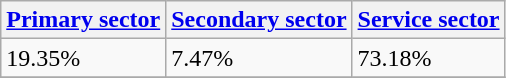<table class="wikitable" border="1">
<tr>
<th><a href='#'>Primary sector</a></th>
<th><a href='#'>Secondary sector</a></th>
<th><a href='#'>Service sector</a></th>
</tr>
<tr>
<td>19.35%</td>
<td>7.47%</td>
<td>73.18%</td>
</tr>
<tr>
</tr>
</table>
